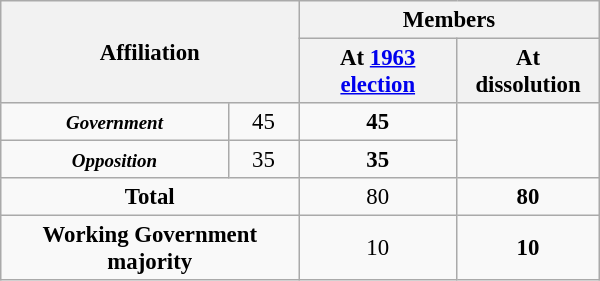<table class="wikitable" border="1" style="font-size:95%; width:300pt; text-align:center">
<tr>
<th colspan="2" rowspan="2" style="text-align:center;vertical-align:middle; ">Affiliation</th>
<th colspan="2" style="vertical-align:top;">Members</th>
</tr>
<tr>
<th>At <a href='#'>1963 election</a></th>
<th>At dissolution</th>
</tr>
<tr>
<td> <small><strong><em>Government</em></strong></small></td>
<td>45</td>
<td><strong>45</strong></td>
</tr>
<tr>
<td> <small><strong><em>Opposition</em></strong></small></td>
<td>35</td>
<td><strong>35</strong></td>
</tr>
<tr>
<td colspan="2" rowspan="1"><strong>Total</strong><br></td>
<td>80</td>
<td><strong>80</strong></td>
</tr>
<tr>
<td colspan="2" rowspan="1"><strong>Working Government majority</strong></td>
<td>10</td>
<td><strong>10</strong></td>
</tr>
</table>
